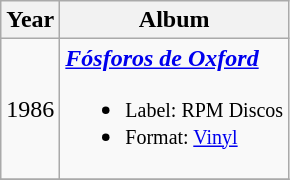<table class="wikitable">
<tr>
<th>Year</th>
<th>Album</th>
</tr>
<tr>
<td>1986</td>
<td><strong><em><a href='#'>Fósforos de Oxford</a></em></strong><br><ul><li><small>Label: RPM Discos</small></li><li><small>Format: <a href='#'>Vinyl</a></small></li></ul></td>
</tr>
<tr>
</tr>
</table>
